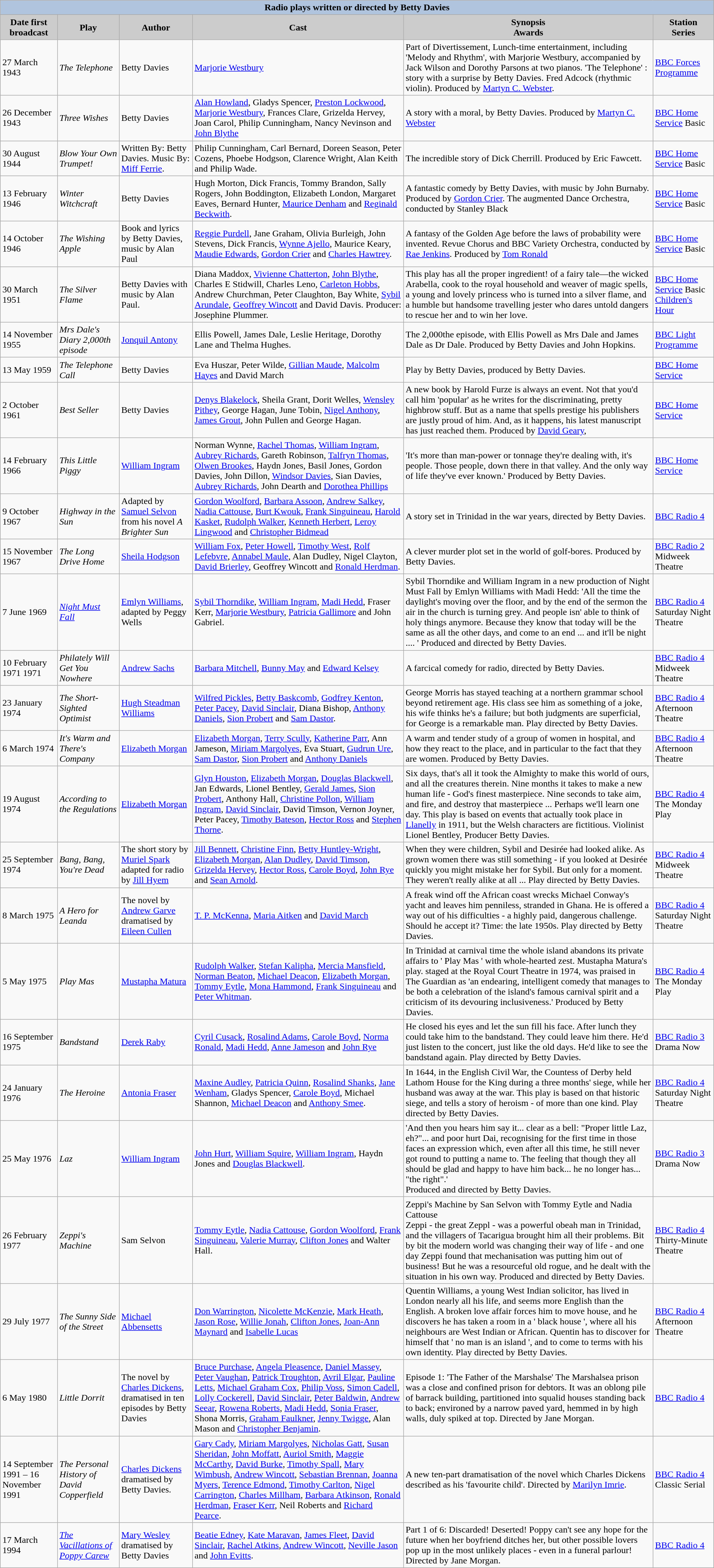<table class="wikitable">
<tr style="text-align:center;">
<th colspan=6 style="background:#B0C4DE;">Radio plays written or directed by Betty Davies</th>
</tr>
<tr style="text-align:center;">
<th style="background:#ccc;">Date first broadcast</th>
<th style="background:#ccc;">Play</th>
<th style="background:#ccc;">Author</th>
<th style="background:#ccc;">Cast</th>
<th style="background:#ccc;">Synopsis<br>Awards</th>
<th style="background:#ccc;">Station<br>Series<br></th>
</tr>
<tr id="The Telephone">
<td>27 March 1943</td>
<td><em>The Telephone</em> </td>
<td>Betty Davies</td>
<td><a href='#'>Marjorie Westbury</a></td>
<td>Part of Divertissement, Lunch-time entertainment, including 'Melody and Rhythm', with Marjorie Westbury, accompanied by Jack Wilson and Dorothy Parsons at two pianos. 'The Telephone' : story with a surprise by Betty Davies. Fred Adcock (rhythmic violin). Produced by <a href='#'>Martyn C. Webster</a>.</td>
<td><a href='#'>BBC Forces Programme</a></td>
</tr>
<tr id="Three Wishes">
<td>26 December 1943</td>
<td><em>Three Wishes</em> </td>
<td>Betty Davies</td>
<td><a href='#'>Alan Howland</a>, Gladys Spencer, <a href='#'>Preston Lockwood</a>, <a href='#'>Marjorie Westbury</a>, Frances Clare, Grizelda Hervey, Joan Carol, Philip Cunningham, Nancy Nevinson and <a href='#'>John Blythe</a></td>
<td>A story with a moral, by Betty Davies. Produced by <a href='#'>Martyn C. Webster</a></td>
<td><a href='#'>BBC Home Service</a> Basic</td>
</tr>
<tr id="Blow Your Own Trumpet!">
<td>30 August 1944</td>
<td><em>Blow Your Own Trumpet!</em> </td>
<td>Written By: Betty Davies. Music By: <a href='#'>Miff Ferrie</a>.</td>
<td>Philip Cunningham, Carl Bernard, Doreen Season, Peter Cozens, Phoebe Hodgson, Clarence Wright, Alan Keith and Philip Wade.</td>
<td>The incredible story of Dick Cherrill. Produced by Eric Fawcett.</td>
<td><a href='#'>BBC Home Service</a> Basic</td>
</tr>
<tr id="Winter Witchcraft">
<td>13 February 1946</td>
<td><em>Winter Witchcraft</em> </td>
<td>Betty Davies</td>
<td>Hugh Morton, Dick Francis, Tommy Brandon, Sally Rogers, John Boddington, Elizabeth London, Margaret Eaves, Bernard Hunter, <a href='#'>Maurice Denham</a> and <a href='#'>Reginald Beckwith</a>.</td>
<td>A fantastic comedy by Betty Davies, with music by John Burnaby. Produced by <a href='#'>Gordon Crier</a>. The augmented Dance Orchestra, conducted by Stanley Black</td>
<td><a href='#'>BBC Home Service</a> Basic</td>
</tr>
<tr id="The Wishing Apple">
<td>14 October 1946</td>
<td><em>The Wishing Apple</em> </td>
<td>Book and lyrics by Betty Davies, music by Alan Paul</td>
<td><a href='#'>Reggie Purdell</a>, Jane Graham, Olivia Burleigh, John Stevens, Dick Francis, <a href='#'>Wynne Ajello</a>, Maurice Keary, <a href='#'>Maudie Edwards</a>, <a href='#'>Gordon Crier</a> and <a href='#'>Charles Hawtrey</a>.</td>
<td>A fantasy of the Golden Age before the laws of probability were invented. Revue Chorus and BBC Variety Orchestra, conducted by <a href='#'>Rae Jenkins</a>. Produced by <a href='#'>Tom Ronald</a></td>
<td><a href='#'>BBC Home Service</a> Basic</td>
</tr>
<tr id="The Silver Flame">
<td>30 March 1951</td>
<td><em>The Silver Flame</em> </td>
<td>Betty Davies with music by Alan Paul.</td>
<td>Diana Maddox, <a href='#'>Vivienne Chatterton</a>, <a href='#'>John Blythe</a>, Charles E Stidwill, Charles Leno, <a href='#'>Carleton Hobbs</a>, Andrew Churchman, Peter Claughton, Bay White, <a href='#'>Sybil Arundale</a>, <a href='#'>Geoffrey Wincott</a> and David Davis. Producer: Josephine Plummer.</td>
<td>This play has all the proper ingredient! of a fairy tale—the wicked Arabella, cook to the royal household and weaver of magic spells, a young and lovely princess who is turned into a silver flame, and a humble but handsome travelling jester who dares untold dangers to rescue her and to win her love.</td>
<td><a href='#'>BBC Home Service</a> Basic  <a href='#'>Children's Hour</a></td>
</tr>
<tr id="Mrs Dale's Diary 2,000th episode">
<td>14 November 1955</td>
<td><em>Mrs Dale's Diary 2,000th episode</em> </td>
<td><a href='#'>Jonquil Antony</a></td>
<td>Ellis Powell, James Dale, Leslie Heritage, Dorothy Lane and Thelma Hughes.</td>
<td>The 2,000the episode, with Ellis Powell as Mrs Dale and James Dale as Dr Dale. Produced by Betty Davies and John Hopkins.</td>
<td><a href='#'>BBC Light Programme</a></td>
</tr>
<tr id="The Telephone Call">
<td>13 May 1959</td>
<td><em>The Telephone Call</em> </td>
<td>Betty Davies</td>
<td>Eva Huszar, Peter Wilde, <a href='#'>Gillian Maude</a>, <a href='#'>Malcolm Hayes</a> and David March</td>
<td>Play by Betty Davies, produced by Betty Davies.</td>
<td><a href='#'>BBC Home Service</a></td>
</tr>
<tr id="Best Seller">
<td>2 October 1961</td>
<td><em>Best Seller</em> </td>
<td>Betty Davies</td>
<td><a href='#'>Denys Blakelock</a>, Sheila Grant, Dorit Welles, <a href='#'>Wensley Pithey</a>, George Hagan, June Tobin, <a href='#'>Nigel Anthony</a>, <a href='#'>James Grout</a>, John Pullen and George Hagan.</td>
<td>A new book by Harold Furze is always an event. Not that you'd call him 'popular' as he writes for the discriminating, pretty highbrow stuff. But as a name that spells prestige his publishers are justly proud of him. And, as it happens, his latest manuscript has just reached them.    Produced by <a href='#'>David Geary</a>,</td>
<td><a href='#'>BBC Home Service</a></td>
</tr>
<tr id="This Little Piggy">
<td>14 February 1966</td>
<td><em>This Little Piggy</em> </td>
<td><a href='#'>William Ingram</a></td>
<td>Norman Wynne, <a href='#'>Rachel Thomas</a>, <a href='#'>William Ingram</a>, <a href='#'>Aubrey Richards</a>, Gareth Robinson, <a href='#'>Talfryn Thomas</a>,  <a href='#'>Olwen Brookes</a>, Haydn Jones, Basil Jones, Gordon Davies, John Dillon, <a href='#'>Windsor Davies</a>, Sian Davies, <a href='#'>Aubrey Richards</a>, John Dearth and <a href='#'>Dorothea Phillips</a></td>
<td>'It's more than man-power or tonnage they're dealing with, it's people. Those people, down there in that valley. And the only way of life they've ever known.' Produced by Betty Davies.</td>
<td><a href='#'>BBC Home Service</a></td>
</tr>
<tr id="Highway in the Sun">
<td>9 October 1967</td>
<td><em>Highway in the Sun</em> </td>
<td>Adapted by <a href='#'>Samuel Selvon</a> from his novel  <em>A Brighter Sun</em></td>
<td><a href='#'>Gordon Woolford</a>, <a href='#'>Barbara Assoon</a>, <a href='#'>Andrew Salkey</a>, <a href='#'>Nadia Cattouse</a>, <a href='#'>Burt Kwouk</a>, <a href='#'>Frank Singuineau</a>, <a href='#'>Harold Kasket</a>, <a href='#'>Rudolph Walker</a>, <a href='#'>Kenneth Herbert</a>, <a href='#'>Leroy Lingwood</a> and <a href='#'>Christopher Bidmead</a></td>
<td>A story set in Trinidad in the war years, directed by Betty Davies.</td>
<td><a href='#'>BBC Radio 4</a></td>
</tr>
<tr id="The Long Drive Home">
<td>15 November 1967</td>
<td><em>The Long Drive Home</em> </td>
<td><a href='#'>Sheila Hodgson</a></td>
<td><a href='#'>William Fox</a>, <a href='#'>Peter Howell</a>, <a href='#'>Timothy West</a>, <a href='#'>Rolf Lefebvre</a>, <a href='#'>Annabel Maule</a>, Alan Dudley, Nigel Clayton,  <a href='#'>David Brierley</a>, Geoffrey Wincott and  <a href='#'>Ronald Herdman</a>.</td>
<td>A clever murder plot set in the world of golf-bores. Produced by Betty Davies.</td>
<td><a href='#'>BBC Radio 2</a> Midweek Theatre</td>
</tr>
<tr id="Night Must Fall">
<td>7 June 1969</td>
<td><em><a href='#'>Night Must Fall</a></em></td>
<td><a href='#'>Emlyn Williams</a>, adapted by Peggy Wells</td>
<td><a href='#'>Sybil Thorndike</a>, <a href='#'>William Ingram</a>, <a href='#'>Madi Hedd</a>, Fraser Kerr, <a href='#'>Marjorie Westbury</a>, <a href='#'>Patricia Gallimore</a> and John Gabriel.</td>
<td>Sybil Thorndike and William Ingram in a new production of Night Must Fall by Emlyn Williams with Madi Hedd: 'All the time the daylight's moving over the floor, and by the end of the sermon the air in the church is turning grey. And people isn' able to think of holy things anymore. Because they know that today will be the same as all the other days, and come to an end ... and it'll be night .... ' Produced and directed by Betty Davies.</td>
<td><a href='#'>BBC Radio 4</a> Saturday Night Theatre</td>
</tr>
<tr id="Philately Will Get You Nowhere">
<td>10 February 1971 1971</td>
<td><em>Philately Will Get You Nowhere</em> </td>
<td><a href='#'>Andrew Sachs</a></td>
<td><a href='#'>Barbara Mitchell</a>, <a href='#'>Bunny May</a> and <a href='#'>Edward Kelsey</a></td>
<td>A farcical comedy for radio, directed by Betty Davies.</td>
<td><a href='#'>BBC Radio 4</a> Midweek Theatre</td>
</tr>
<tr id="The Short-Sighted Optimist">
<td>23 January 1974</td>
<td><em>The Short-Sighted Optimist</em> </td>
<td><a href='#'>Hugh Steadman Williams</a></td>
<td><a href='#'>Wilfred Pickles</a>, <a href='#'>Betty Baskcomb</a>, <a href='#'>Godfrey Kenton</a>, <a href='#'>Peter Pacey</a>, <a href='#'>David Sinclair</a>, Diana Bishop, <a href='#'>Anthony Daniels</a>, <a href='#'>Sion Probert</a> and <a href='#'>Sam Dastor</a>.</td>
<td>George Morris has stayed teaching at a northern grammar school beyond retirement age. His class see him as something of a joke, his wife thinks he's a failure; but both judgments are superficial, for George is a remarkable man. Play directed by Betty Davies.</td>
<td><a href='#'>BBC Radio 4</a> Afternoon Theatre</td>
</tr>
<tr id="It's Warm and There's Company">
<td>6 March 1974</td>
<td><em>It's Warm and There's Company</em> </td>
<td><a href='#'>Elizabeth Morgan</a></td>
<td><a href='#'>Elizabeth Morgan</a>,  <a href='#'>Terry Scully</a>, <a href='#'>Katherine Parr</a>, Ann Jameson, <a href='#'>Miriam Margolyes</a>, Eva Stuart, <a href='#'>Gudrun Ure</a>, <a href='#'>Sam Dastor</a>, <a href='#'>Sion Probert</a> and <a href='#'>Anthony Daniels</a></td>
<td>A warm and tender study of a group of women in hospital, and how they react to the place, and in particular to the fact that they are women. Produced by Betty Davies.</td>
<td><a href='#'>BBC Radio 4</a> Afternoon Theatre</td>
</tr>
<tr id="According to the Regulations">
<td>19 August 1974</td>
<td><em>According to the Regulations</em> </td>
<td><a href='#'>Elizabeth Morgan</a></td>
<td><a href='#'>Glyn Houston</a>, <a href='#'>Elizabeth Morgan</a>, <a href='#'>Douglas Blackwell</a>, Jan Edwards, Lionel Bentley, <a href='#'>Gerald James</a>, <a href='#'>Sion Probert</a>, Anthony Hall, <a href='#'>Christine Pollon</a>, <a href='#'>William Ingram</a>, <a href='#'>David Sinclair</a>, David Timson, Vernon Joyner, Peter Pacey, <a href='#'>Timothy Bateson</a>, <a href='#'>Hector Ross</a> and <a href='#'>Stephen Thorne</a>.</td>
<td>Six days, that's all it took the Almighty to make this world of ours, and all the creatures therein. Nine months it takes to make a new human life - God's finest masterpiece. Nine seconds to take aim, and fire, and destroy that masterpiece ... Perhaps we'll learn one day. This play is based on events that actually took place in <a href='#'>Llanelly</a> in 1911, but the Welsh characters are fictitious. Violinist Lionel Bentley, Producer Betty Davies.</td>
<td><a href='#'>BBC Radio 4</a> The Monday Play</td>
</tr>
<tr id="Bang, Bang, You're Dead">
<td>25 September 1974</td>
<td><em>Bang, Bang, You're Dead</em> </td>
<td>The short story by <a href='#'>Muriel Spark</a> adapted for radio by <a href='#'>Jill Hyem</a></td>
<td><a href='#'>Jill Bennett</a>, <a href='#'>Christine Finn</a>, <a href='#'>Betty Huntley-Wright</a>, <a href='#'>Elizabeth Morgan</a>, <a href='#'>Alan Dudley</a>, <a href='#'>David Timson</a>, <a href='#'>Grizelda Hervey</a>, <a href='#'>Hector Ross</a>, <a href='#'>Carole Boyd</a>, <a href='#'>John Rye</a>    and <a href='#'>Sean Arnold</a>.</td>
<td>When they were children, Sybil and Desirée had looked alike. As grown women there was still something - if you looked at Desirée quickly you might mistake her for Sybil. But only for a moment. They weren't really alike at all ...  Play directed by Betty Davies.</td>
<td><a href='#'>BBC Radio 4</a> Midweek Theatre</td>
</tr>
<tr id="A Hero for Leanda">
<td>8 March 1975</td>
<td><em>A Hero for Leanda</em> </td>
<td>The novel by <a href='#'>Andrew Garve</a> dramatised by <a href='#'>Eileen Cullen</a></td>
<td><a href='#'>T. P. McKenna</a>, <a href='#'>Maria Aitken</a> and <a href='#'>David March</a></td>
<td>A freak wind off the African coast wrecks Michael Conway's yacht and leaves him penniless, stranded in Ghana. He is offered a way out of his difficulties - a highly paid, dangerous challenge. Should he accept it? Time: the late 1950s.  Play directed by Betty Davies.</td>
<td><a href='#'>BBC Radio 4</a> Saturday Night Theatre</td>
</tr>
<tr id="Play Mas">
<td>5 May 1975</td>
<td><em>Play Mas</em> </td>
<td><a href='#'>Mustapha Matura</a></td>
<td><a href='#'>Rudolph Walker</a>, <a href='#'>Stefan Kalipha</a>, <a href='#'>Mercia Mansfield</a>, <a href='#'>Norman Beaton</a>, <a href='#'>Michael Deacon</a>, <a href='#'>Elizabeth Morgan</a>, <a href='#'>Tommy Eytle</a>, <a href='#'>Mona Hammond</a>, <a href='#'>Frank Singuineau</a> and <a href='#'>Peter Whitman</a>.</td>
<td>In Trinidad at carnival time the whole island abandons its private affairs to ' Play Mas ' with whole-hearted zest. Mustapha Matura's play. staged at the Royal Court Theatre in 1974, was praised in The Guardian as 'an endearing, intelligent comedy that manages to be both a celebration of the island's famous carnival spirit and a criticism of its devouring inclusiveness.' Produced by Betty Davies.</td>
<td><a href='#'>BBC Radio 4</a> The Monday Play</td>
</tr>
<tr id="Bandstand">
<td>16 September 1975</td>
<td><em>Bandstand</em> </td>
<td><a href='#'>Derek Raby</a></td>
<td><a href='#'>Cyril Cusack</a>, <a href='#'>Rosalind Adams</a>, <a href='#'>Carole Boyd</a>, <a href='#'>Norma Ronald</a>, <a href='#'>Madi Hedd</a>, <a href='#'>Anne Jameson</a> and <a href='#'>John Rye</a></td>
<td>He closed his eyes and let the sun fill his face. After lunch they could take him to the bandstand. They could leave him there. He'd just listen to the concert, just like the old days. He'd like to see the bandstand again. Play directed by Betty Davies.</td>
<td><a href='#'>BBC Radio 3</a> Drama Now</td>
</tr>
<tr id="The Heroine">
<td>24 January 1976</td>
<td><em>The Heroine</em> </td>
<td><a href='#'>Antonia Fraser</a></td>
<td><a href='#'>Maxine Audley</a>, <a href='#'>Patricia Quinn</a>, <a href='#'>Rosalind Shanks</a>, <a href='#'>Jane Wenham</a>, Gladys Spencer, <a href='#'>Carole Boyd</a>, Michael Shannon, <a href='#'>Michael Deacon</a> and <a href='#'>Anthony Smee</a>.</td>
<td>In 1644, in the English Civil War, the Countess of Derby held Lathom House for the King during a three months' siege, while her husband was away at the war. This play is based on that historic siege, and tells a story of heroism - of more than one kind. Play directed by Betty Davies.</td>
<td><a href='#'>BBC Radio 4</a> Saturday Night Theatre</td>
</tr>
<tr id="Laz">
<td>25 May 1976</td>
<td><em>Laz</em> </td>
<td><a href='#'>William Ingram</a></td>
<td><a href='#'>John Hurt</a>, <a href='#'>William Squire</a>, <a href='#'>William Ingram</a>,  Haydn Jones and <a href='#'>Douglas Blackwell</a>.</td>
<td>'And then you hears him say it... clear as a bell: "Proper little Laz, eh?"... and poor hurt Dai, recognising for the first time in those faces an expression which, even after all this time, he still never got round to putting a name to. The feeling that though they all should be glad and happy to have him back... he no longer has... "the right".'<br>Produced and directed by Betty Davies.</td>
<td><a href='#'>BBC Radio 3</a> Drama Now</td>
</tr>
<tr id="Zeppi's Machine">
<td>26 February 1977</td>
<td><em>Zeppi's Machine</em> </td>
<td>Sam Selvon</td>
<td><a href='#'>Tommy Eytle</a>, <a href='#'>Nadia Cattouse</a>, <a href='#'>Gordon Woolford</a>, <a href='#'>Frank Singuineau</a>, <a href='#'>Valerie Murray</a>, <a href='#'>Clifton Jones</a> and Walter Hall.</td>
<td>Zeppi's Machine by San Selvon with Tommy Eytle and Nadia Cattouse<br>Zeppi - the great Zeppl - was a powerful obeah man in Trinidad, and the villagers of Tacarigua brought him all their problems. Bit by bit the modern world was changing their way of life - and one day Zeppi found that mechanisation was putting him out of business! But he was a resourceful old rogue, and he dealt with the situation in his own way. 
Produced and directed by Betty Davies.</td>
<td><a href='#'>BBC Radio 4</a> Thirty-Minute Theatre</td>
</tr>
<tr id="The Sunny Side of the Street">
<td>29 July 1977</td>
<td><em>The Sunny Side of the Street</em> </td>
<td><a href='#'>Michael Abbensetts</a></td>
<td><a href='#'>Don Warrington</a>, <a href='#'>Nicolette McKenzie</a>, <a href='#'>Mark Heath</a>, <a href='#'>Jason Rose</a>, <a href='#'>Willie Jonah</a>, <a href='#'>Clifton Jones</a>, <a href='#'>Joan-Ann Maynard</a> and <a href='#'>Isabelle Lucas</a></td>
<td>Quentin Williams, a young West Indian solicitor, has lived in London nearly all his life, and seems more English than the English. A broken love affair forces him to move house, and he discovers he has taken a room in a ' black house ', where all his neighbours are West Indian or African. Quentin has to discover for himself that ' no man is an island ', and to come to terms with his own identity. Play directed by Betty Davies.</td>
<td><a href='#'>BBC Radio 4</a> Afternoon Theatre</td>
</tr>
<tr id="Little Dorrit">
<td>6 May 1980</td>
<td><em>Little Dorrit</em> </td>
<td>The novel by <a href='#'>Charles Dickens</a>, dramatised in ten episodes by Betty Davies</td>
<td><a href='#'>Bruce Purchase</a>, <a href='#'>Angela Pleasence</a>, <a href='#'>Daniel Massey</a>, <a href='#'>Peter Vaughan</a>, <a href='#'>Patrick Troughton</a>, <a href='#'>Avril Elgar</a>, <a href='#'>Pauline Letts</a>, <a href='#'>Michael Graham Cox</a>, <a href='#'>Philip Voss</a>, <a href='#'>Simon Cadell</a>, <a href='#'>Lolly Cockerell</a>, <a href='#'>David Sinclair</a>, <a href='#'>Peter Baldwin</a>, <a href='#'>Andrew Seear</a>, <a href='#'>Rowena Roberts</a>, <a href='#'>Madi Hedd</a>, <a href='#'>Sonia Fraser</a>, Shona Morris, <a href='#'>Graham Faulkner</a>, <a href='#'>Jenny Twigge</a>, Alan Mason and <a href='#'>Christopher Benjamin</a>.</td>
<td>Episode 1: 'The Father of the Marshalse' The Marshalsea prison was a close and confined prison for debtors. It was an oblong pile of barrack building, partitioned into squalid houses standing back to back; environed by a narrow paved yard, hemmed in by high walls, duly spiked at top. Directed by Jane Morgan.</td>
<td><a href='#'>BBC Radio 4</a></td>
</tr>
<tr id="The Personal History of David Copperfield">
<td>14 September 1991 – 16 November 1991</td>
<td><em>The Personal History of David Copperfield</em> </td>
<td><a href='#'>Charles Dickens</a> dramatised by Betty Davies.</td>
<td><a href='#'>Gary Cady</a>, <a href='#'>Miriam Margolyes</a>, <a href='#'>Nicholas Gatt</a>, <a href='#'>Susan Sheridan</a>, <a href='#'>John Moffatt</a>, <a href='#'>Auriol Smith</a>, <a href='#'>Maggie McCarthy</a>, <a href='#'>David Burke</a>, <a href='#'>Timothy Spall</a>, <a href='#'>Mary Wimbush</a>, <a href='#'>Andrew Wincott</a>, <a href='#'>Sebastian Brennan</a>, <a href='#'>Joanna Myers</a>, <a href='#'>Terence Edmond</a>, <a href='#'>Timothy Carlton</a>, <a href='#'>Nigel Carrington</a>, <a href='#'>Charles Millham</a>, <a href='#'>Barbara Atkinson</a>, <a href='#'>Ronald Herdman</a>, <a href='#'>Fraser Kerr</a>, Neil Roberts and <a href='#'>Richard Pearce</a>.</td>
<td>A new ten-part dramatisation of the novel which Charles Dickens described as his 'favourite child'. Directed by <a href='#'>Marilyn Imrie</a>.</td>
<td><a href='#'>BBC Radio 4</a> Classic Serial</td>
</tr>
<tr id="The Vacillations of Poppy Carew">
<td>17 March 1994</td>
<td><em><a href='#'>The Vacillations of Poppy Carew</a></em> </td>
<td><a href='#'>Mary Wesley</a> dramatised by Betty Davies</td>
<td><a href='#'>Beatie Edney</a>, <a href='#'>Kate Maravan</a>, <a href='#'>James Fleet</a>, <a href='#'>David Sinclair</a>, <a href='#'>Rachel Atkins</a>, <a href='#'>Andrew Wincott</a>, <a href='#'>Neville Jason</a> and <a href='#'>John Evitts</a>.</td>
<td>Part 1 of 6: Discarded! Deserted! Poppy can't see any hope for the future when her boyfriend ditches her, but other possible lovers pop up in the most unlikely places - even in a funeral parlour! Directed by Jane Morgan.</td>
<td><a href='#'>BBC Radio 4</a></td>
</tr>
</table>
